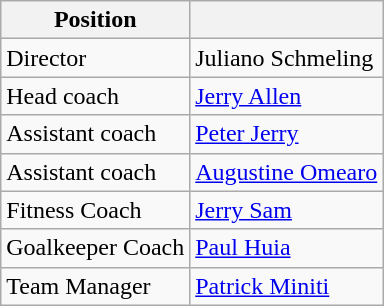<table class="wikitable">
<tr>
<th>Position</th>
<th></th>
</tr>
<tr>
<td>Director</td>
<td> Juliano Schmeling</td>
</tr>
<tr>
<td>Head coach</td>
<td> <a href='#'>Jerry Allen</a></td>
</tr>
<tr>
<td>Assistant coach</td>
<td> <a href='#'>Peter Jerry</a></td>
</tr>
<tr>
<td>Assistant coach</td>
<td> <a href='#'>Augustine Omearo</a></td>
</tr>
<tr>
<td>Fitness Coach</td>
<td> <a href='#'>Jerry Sam</a></td>
</tr>
<tr>
<td>Goalkeeper Coach</td>
<td> <a href='#'>Paul Huia</a></td>
</tr>
<tr>
<td>Team Manager</td>
<td> <a href='#'>Patrick Miniti</a></td>
</tr>
</table>
